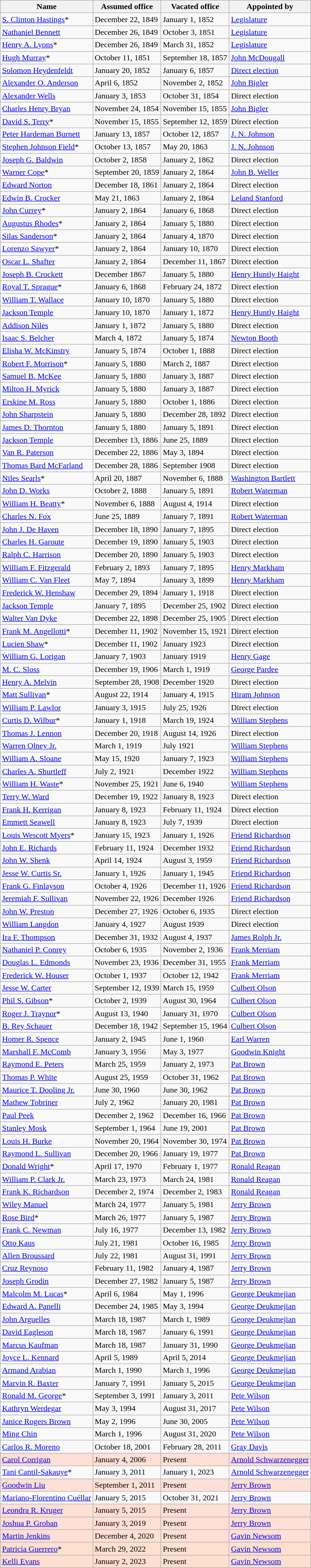<table class="sortable wikitable" align="center">
<tr>
<th>Name</th>
<th>Assumed office</th>
<th>Vacated office</th>
<th>Appointed by</th>
</tr>
<tr>
<td><a href='#'>S. Clinton Hastings</a>*</td>
<td>December 22, 1849</td>
<td>January 1, 1852</td>
<td><a href='#'>Legislature</a></td>
</tr>
<tr>
<td><a href='#'>Nathaniel Bennett</a></td>
<td>December 26, 1849</td>
<td>October 3, 1851</td>
<td><a href='#'>Legislature</a></td>
</tr>
<tr>
<td><a href='#'>Henry A. Lyons</a>*</td>
<td>December 26, 1849</td>
<td>March 31, 1852</td>
<td><a href='#'>Legislature</a></td>
</tr>
<tr>
<td><a href='#'>Hugh Murray</a>*</td>
<td>October 11, 1851</td>
<td>September 18, 1857</td>
<td><a href='#'>John McDougall</a></td>
</tr>
<tr>
<td><a href='#'>Solomon Heydenfeldt</a></td>
<td>January 20, 1852</td>
<td>January 6, 1857</td>
<td><a href='#'>Direct election</a></td>
</tr>
<tr>
<td><a href='#'>Alexander O. Anderson</a></td>
<td>April 6, 1852</td>
<td>November 2, 1852</td>
<td><a href='#'>John Bigler</a></td>
</tr>
<tr>
<td><a href='#'>Alexander Wells</a></td>
<td>January 3, 1853</td>
<td>October 31, 1854</td>
<td>Direct election</td>
</tr>
<tr>
<td><a href='#'>Charles Henry Bryan</a></td>
<td>November 24, 1854</td>
<td>November 15, 1855</td>
<td><a href='#'>John Bigler</a></td>
</tr>
<tr>
<td><a href='#'>David S. Terry</a>*</td>
<td>November 15, 1855</td>
<td>September 12, 1859</td>
<td>Direct election</td>
</tr>
<tr>
<td><a href='#'>Peter Hardeman Burnett</a></td>
<td>January 13, 1857</td>
<td>October 12, 1857</td>
<td><a href='#'>J. N. Johnson</a></td>
</tr>
<tr>
<td><a href='#'>Stephen Johnson Field</a>*</td>
<td>October 13, 1857</td>
<td>May 20, 1863</td>
<td><a href='#'>J. N. Johnson</a></td>
</tr>
<tr>
<td><a href='#'>Joseph G. Baldwin</a></td>
<td>October 2, 1858</td>
<td>January 2, 1862</td>
<td>Direct election</td>
</tr>
<tr>
<td><a href='#'>Warner Cope</a>*</td>
<td>September 20, 1859</td>
<td>January 2, 1864</td>
<td><a href='#'>John B. Weller</a></td>
</tr>
<tr>
<td><a href='#'>Edward Norton</a></td>
<td>December 18, 1861</td>
<td>January 2, 1864</td>
<td>Direct election</td>
</tr>
<tr>
<td><a href='#'>Edwin B. Crocker</a></td>
<td>May 21, 1863</td>
<td>January 2, 1864</td>
<td><a href='#'>Leland Stanford</a></td>
</tr>
<tr>
<td><a href='#'>John Currey</a>*</td>
<td>January 2, 1864</td>
<td>January 6, 1868</td>
<td>Direct election</td>
</tr>
<tr>
<td><a href='#'>Augustus Rhodes</a>*</td>
<td>January 2, 1864</td>
<td>January 5, 1880</td>
<td>Direct election</td>
</tr>
<tr>
<td><a href='#'>Silas Sanderson</a>*</td>
<td>January 2, 1864</td>
<td>January 4, 1870</td>
<td>Direct election</td>
</tr>
<tr>
<td><a href='#'>Lorenzo Sawyer</a>*</td>
<td>January 2, 1864</td>
<td>January 10, 1870</td>
<td>Direct election</td>
</tr>
<tr>
<td><a href='#'>Oscar L. Shafter</a></td>
<td>January 2, 1864</td>
<td>December 11, 1867</td>
<td>Direct election</td>
</tr>
<tr>
<td><a href='#'>Joseph B. Crockett</a></td>
<td>December 1867</td>
<td>January 5, 1880</td>
<td><a href='#'>Henry Huntly Haight</a></td>
</tr>
<tr>
<td><a href='#'>Royal T. Sprague</a>*</td>
<td>January 6, 1868</td>
<td>February 24, 1872</td>
<td>Direct election</td>
</tr>
<tr>
<td><a href='#'>William T. Wallace</a></td>
<td>January 10, 1870</td>
<td>January 5, 1880</td>
<td>Direct election</td>
</tr>
<tr>
<td><a href='#'>Jackson Temple</a></td>
<td>January 10, 1870</td>
<td>January 1, 1872</td>
<td><a href='#'>Henry Huntly Haight</a></td>
</tr>
<tr>
<td><a href='#'>Addison Niles</a></td>
<td>January 1, 1872</td>
<td>January 5, 1880</td>
<td>Direct election</td>
</tr>
<tr>
<td><a href='#'>Isaac S. Belcher</a></td>
<td>March 4, 1872</td>
<td>January 5, 1874</td>
<td><a href='#'>Newton Booth</a></td>
</tr>
<tr>
<td><a href='#'>Elisha W. McKinstry</a></td>
<td>January 5, 1874</td>
<td>October 1, 1888</td>
<td>Direct election</td>
</tr>
<tr>
<td><a href='#'>Robert F. Morrison</a>*</td>
<td>January 5, 1880</td>
<td>March 2, 1887</td>
<td>Direct election</td>
</tr>
<tr>
<td><a href='#'>Samuel B. McKee</a></td>
<td>January 5, 1880</td>
<td>January 3, 1887</td>
<td>Direct election</td>
</tr>
<tr>
<td><a href='#'>Milton H. Myrick</a></td>
<td>January 5, 1880</td>
<td>January 3, 1887</td>
<td>Direct election</td>
</tr>
<tr>
<td><a href='#'>Erskine M. Ross</a></td>
<td>January 5, 1880</td>
<td>October 1, 1886</td>
<td>Direct election</td>
</tr>
<tr>
<td><a href='#'>John Sharpstein</a></td>
<td>January 5, 1880</td>
<td>December 28, 1892</td>
<td>Direct election</td>
</tr>
<tr>
<td><a href='#'>James D. Thornton</a></td>
<td>January 5, 1880</td>
<td>January 5, 1891</td>
<td>Direct election</td>
</tr>
<tr>
<td><a href='#'>Jackson Temple</a></td>
<td>December 13, 1886</td>
<td>June 25, 1889</td>
<td>Direct election</td>
</tr>
<tr>
<td><a href='#'>Van R. Paterson</a></td>
<td>December 22, 1886</td>
<td>May 3, 1894</td>
<td>Direct election</td>
</tr>
<tr>
<td><a href='#'>Thomas Bard McFarland</a></td>
<td>December 28, 1886</td>
<td>September 1908</td>
<td>Direct election</td>
</tr>
<tr>
<td><a href='#'>Niles Searls</a>*</td>
<td>April 20, 1887</td>
<td>November 6, 1888</td>
<td><a href='#'>Washington Bartlett</a></td>
</tr>
<tr>
<td><a href='#'>John D. Works</a></td>
<td>October 2, 1888</td>
<td>January 5, 1891</td>
<td><a href='#'>Robert Waterman</a></td>
</tr>
<tr>
<td><a href='#'>William H. Beatty</a>*</td>
<td>November 6, 1888</td>
<td>August 4, 1914</td>
<td>Direct election</td>
</tr>
<tr>
<td><a href='#'>Charles N. Fox</a></td>
<td>June 25, 1889</td>
<td>January 7, 1891</td>
<td><a href='#'>Robert Waterman</a></td>
</tr>
<tr>
<td><a href='#'>John J. De Haven</a></td>
<td>December 18, 1890</td>
<td>January 7, 1895</td>
<td>Direct election</td>
</tr>
<tr>
<td><a href='#'>Charles H. Garoute</a></td>
<td>December 19, 1890</td>
<td>January 5, 1903</td>
<td>Direct election</td>
</tr>
<tr>
<td><a href='#'>Ralph C. Harrison</a></td>
<td>December 20, 1890</td>
<td>January 5, 1903</td>
<td>Direct election</td>
</tr>
<tr>
<td><a href='#'>William F. Fitzgerald</a></td>
<td>February 2, 1893</td>
<td>January 7, 1895</td>
<td><a href='#'>Henry Markham</a></td>
</tr>
<tr>
<td><a href='#'>William C. Van Fleet</a></td>
<td>May 7, 1894</td>
<td>January 3, 1899</td>
<td><a href='#'>Henry Markham</a></td>
</tr>
<tr>
<td><a href='#'>Frederick W. Henshaw</a></td>
<td>December 29, 1894</td>
<td>January 1, 1918</td>
<td>Direct election</td>
</tr>
<tr>
<td><a href='#'>Jackson Temple</a></td>
<td>January 7, 1895</td>
<td>December 25, 1902</td>
<td>Direct election</td>
</tr>
<tr>
<td><a href='#'>Walter Van Dyke</a></td>
<td>December 22, 1898</td>
<td>December 25, 1905</td>
<td>Direct election</td>
</tr>
<tr>
<td><a href='#'>Frank M. Angellotti</a>*</td>
<td>December 11, 1902</td>
<td>November 15, 1921</td>
<td>Direct election</td>
</tr>
<tr>
<td><a href='#'>Lucien Shaw</a>*</td>
<td>December 11, 1902</td>
<td>January 1923</td>
<td>Direct election</td>
</tr>
<tr>
<td><a href='#'>William G. Lorigan</a></td>
<td>January 7, 1903</td>
<td>January 1919</td>
<td><a href='#'>Henry Gage</a></td>
</tr>
<tr>
<td><a href='#'>M. C. Sloss</a></td>
<td>December 19, 1906</td>
<td>March 1, 1919</td>
<td><a href='#'>George Pardee</a></td>
</tr>
<tr>
<td><a href='#'>Henry A. Melvin</a></td>
<td>September 28, 1908</td>
<td>December 1920</td>
<td>Direct election</td>
</tr>
<tr>
<td><a href='#'>Matt Sullivan</a>*</td>
<td>August 22, 1914</td>
<td>January 4, 1915</td>
<td><a href='#'>Hiram Johnson</a></td>
</tr>
<tr>
<td><a href='#'>William P. Lawlor</a></td>
<td>January 3, 1915</td>
<td>July 25, 1926</td>
<td>Direct election</td>
</tr>
<tr>
<td><a href='#'>Curtis D. Wilbur</a>*</td>
<td>January 1, 1918</td>
<td>March 19, 1924</td>
<td><a href='#'>William Stephens</a></td>
</tr>
<tr>
<td><a href='#'>Thomas J. Lennon</a></td>
<td>December 20, 1918</td>
<td>August 14, 1926</td>
<td>Direct election</td>
</tr>
<tr>
<td><a href='#'>Warren Olney Jr.</a></td>
<td>March 1, 1919</td>
<td>July 1921</td>
<td><a href='#'>William Stephens</a></td>
</tr>
<tr>
<td><a href='#'>William A. Sloane</a></td>
<td>May 15, 1920</td>
<td>January 7, 1923</td>
<td><a href='#'>William Stephens</a></td>
</tr>
<tr>
<td><a href='#'>Charles A. Shurtleff</a></td>
<td>July 2, 1921</td>
<td>December 1922</td>
<td><a href='#'>William Stephens</a></td>
</tr>
<tr>
<td><a href='#'>William H. Waste</a>*</td>
<td>November 25, 1921</td>
<td>June 6, 1940</td>
<td><a href='#'>William Stephens</a></td>
</tr>
<tr>
<td><a href='#'>Terry W. Ward</a></td>
<td>December 19, 1922</td>
<td>January 8, 1923</td>
<td>Direct election</td>
</tr>
<tr>
<td><a href='#'>Frank H. Kerrigan</a></td>
<td>January 8, 1923</td>
<td>February 11, 1924</td>
<td>Direct election</td>
</tr>
<tr>
<td><a href='#'>Emmett Seawell</a></td>
<td>January 8, 1923</td>
<td>July 7, 1939</td>
<td>Direct election</td>
</tr>
<tr>
<td><a href='#'>Louis Wescott Myers</a>*</td>
<td>January 15, 1923</td>
<td>January 1, 1926</td>
<td><a href='#'>Friend Richardson</a></td>
</tr>
<tr>
<td><a href='#'>John E. Richards</a></td>
<td>February 11, 1924</td>
<td>December 1932</td>
<td><a href='#'>Friend Richardson</a></td>
</tr>
<tr>
<td><a href='#'>John W. Shenk</a></td>
<td>April 14, 1924</td>
<td>August 3, 1959</td>
<td><a href='#'>Friend Richardson</a></td>
</tr>
<tr>
<td><a href='#'>Jesse W. Curtis Sr.</a></td>
<td>January 1, 1926</td>
<td>January 1, 1945</td>
<td><a href='#'>Friend Richardson</a></td>
</tr>
<tr>
<td><a href='#'>Frank G. Finlayson</a></td>
<td>October 4, 1926</td>
<td>December 11, 1926</td>
<td><a href='#'>Friend Richardson</a></td>
</tr>
<tr>
<td><a href='#'>Jeremiah F. Sullivan</a></td>
<td>November 22, 1926</td>
<td>December 1926</td>
<td><a href='#'>Friend Richardson</a></td>
</tr>
<tr>
<td><a href='#'>John W. Preston</a></td>
<td>December 27, 1926</td>
<td>October 6, 1935</td>
<td>Direct election</td>
</tr>
<tr>
<td><a href='#'>William Langdon</a></td>
<td>January 4, 1927</td>
<td>August 1939</td>
<td>Direct election</td>
</tr>
<tr>
<td><a href='#'>Ira F. Thompson</a></td>
<td>December 31, 1932</td>
<td>August 4, 1937</td>
<td><a href='#'>James Rolph Jr.</a></td>
</tr>
<tr>
<td><a href='#'>Nathaniel P. Conrey</a></td>
<td>October 6, 1935</td>
<td>November 2, 1936</td>
<td><a href='#'>Frank Merriam</a></td>
</tr>
<tr>
<td><a href='#'>Douglas L. Edmonds</a></td>
<td>November 23, 1936</td>
<td>December 31, 1955</td>
<td><a href='#'>Frank Merriam</a></td>
</tr>
<tr>
<td><a href='#'>Frederick W. Houser</a></td>
<td>October 1, 1937</td>
<td>October 12, 1942</td>
<td><a href='#'>Frank Merriam</a></td>
</tr>
<tr>
<td><a href='#'>Jesse W. Carter</a></td>
<td>September 12, 1939</td>
<td>March 15, 1959</td>
<td><a href='#'>Culbert Olson</a></td>
</tr>
<tr>
<td><a href='#'>Phil S. Gibson</a>*</td>
<td>October 2, 1939</td>
<td>August 30, 1964</td>
<td><a href='#'>Culbert Olson</a></td>
</tr>
<tr>
<td><a href='#'>Roger J. Traynor</a>*</td>
<td>August 13, 1940</td>
<td>January 31, 1970</td>
<td><a href='#'>Culbert Olson</a></td>
</tr>
<tr>
<td><a href='#'>B. Rey Schauer</a></td>
<td>December 18, 1942</td>
<td>September 15, 1964</td>
<td><a href='#'>Culbert Olson</a></td>
</tr>
<tr>
<td><a href='#'>Homer R. Spence</a></td>
<td>January 2, 1945</td>
<td>June 1, 1960</td>
<td><a href='#'>Earl Warren</a></td>
</tr>
<tr>
<td><a href='#'>Marshall F. McComb</a></td>
<td>January 3, 1956</td>
<td>May 3, 1977</td>
<td><a href='#'>Goodwin Knight</a></td>
</tr>
<tr>
<td><a href='#'>Raymond E. Peters</a></td>
<td>March 25, 1959</td>
<td>January 2, 1973</td>
<td><a href='#'>Pat Brown</a></td>
</tr>
<tr>
<td><a href='#'>Thomas P. White</a></td>
<td>August 25, 1959</td>
<td>October 31, 1962</td>
<td><a href='#'>Pat Brown</a></td>
</tr>
<tr>
<td><a href='#'>Maurice T. Dooling Jr.</a></td>
<td>June 30, 1960</td>
<td>June 30, 1962</td>
<td><a href='#'>Pat Brown</a></td>
</tr>
<tr>
<td><a href='#'>Mathew Tobriner</a></td>
<td>July 2, 1962</td>
<td>January 20, 1981</td>
<td><a href='#'>Pat Brown</a></td>
</tr>
<tr>
<td><a href='#'>Paul Peek</a></td>
<td>December 2, 1962</td>
<td>December 16, 1966</td>
<td><a href='#'>Pat Brown</a></td>
</tr>
<tr>
<td><a href='#'>Stanley Mosk</a></td>
<td>September 1, 1964</td>
<td>June 19, 2001</td>
<td><a href='#'>Pat Brown</a></td>
</tr>
<tr>
<td><a href='#'>Louis H. Burke</a></td>
<td>November 20, 1964</td>
<td>November 30, 1974</td>
<td><a href='#'>Pat Brown</a></td>
</tr>
<tr>
<td><a href='#'>Raymond L. Sullivan</a></td>
<td>December 20, 1966</td>
<td>January 19, 1977</td>
<td><a href='#'>Pat Brown</a></td>
</tr>
<tr>
<td><a href='#'>Donald Wright</a>*</td>
<td>April 17, 1970</td>
<td>February 1, 1977</td>
<td><a href='#'>Ronald Reagan</a></td>
</tr>
<tr>
<td><a href='#'>William P. Clark Jr.</a></td>
<td>March 23, 1973</td>
<td>March 24, 1981</td>
<td><a href='#'>Ronald Reagan</a></td>
</tr>
<tr>
<td><a href='#'>Frank K. Richardson</a></td>
<td>December 2, 1974</td>
<td>December 2, 1983</td>
<td><a href='#'>Ronald Reagan</a></td>
</tr>
<tr>
<td><a href='#'>Wiley Manuel</a></td>
<td>March 24, 1977</td>
<td>January 5, 1981</td>
<td><a href='#'>Jerry Brown</a></td>
</tr>
<tr>
<td><a href='#'>Rose Bird</a>*</td>
<td>March 26, 1977</td>
<td>January 5, 1987</td>
<td><a href='#'>Jerry Brown</a></td>
</tr>
<tr>
<td><a href='#'>Frank C. Newman</a></td>
<td>July 16, 1977</td>
<td>December 13, 1982</td>
<td><a href='#'>Jerry Brown</a></td>
</tr>
<tr>
<td><a href='#'>Otto Kaus</a></td>
<td>July 21, 1981</td>
<td>October 16, 1985</td>
<td><a href='#'>Jerry Brown</a></td>
</tr>
<tr>
<td><a href='#'>Allen Broussard</a></td>
<td>July 22, 1981</td>
<td>August 31, 1991</td>
<td><a href='#'>Jerry Brown</a></td>
</tr>
<tr>
<td><a href='#'>Cruz Reynoso</a></td>
<td>February 11, 1982</td>
<td>January 4, 1987</td>
<td><a href='#'>Jerry Brown</a></td>
</tr>
<tr>
<td><a href='#'>Joseph Grodin</a></td>
<td>December 27, 1982</td>
<td>January 5, 1987</td>
<td><a href='#'>Jerry Brown</a></td>
</tr>
<tr>
<td><a href='#'>Malcolm M. Lucas</a>*</td>
<td>April 6, 1984</td>
<td>May 1, 1996</td>
<td><a href='#'>George Deukmejian</a></td>
</tr>
<tr>
<td><a href='#'>Edward A. Panelli</a></td>
<td>December 24, 1985</td>
<td>May 3, 1994</td>
<td><a href='#'>George Deukmejian</a></td>
</tr>
<tr>
<td><a href='#'>John Arguelles</a></td>
<td>March 18, 1987</td>
<td>March 1, 1989</td>
<td><a href='#'>George Deukmejian</a></td>
</tr>
<tr>
<td><a href='#'>David Eagleson</a></td>
<td>March 18, 1987</td>
<td>January 6, 1991</td>
<td><a href='#'>George Deukmejian</a></td>
</tr>
<tr>
<td><a href='#'>Marcus Kaufman</a></td>
<td>March 18, 1987</td>
<td>January 31, 1990</td>
<td><a href='#'>George Deukmejian</a></td>
</tr>
<tr>
<td><a href='#'>Joyce L. Kennard</a></td>
<td>April 5, 1989</td>
<td>April 5, 2014</td>
<td><a href='#'>George Deukmejian</a></td>
</tr>
<tr>
<td><a href='#'>Armand Arabian</a></td>
<td>March 1, 1990</td>
<td>March 1, 1996</td>
<td><a href='#'>George Deukmejian</a></td>
</tr>
<tr>
<td><a href='#'>Marvin R. Baxter</a></td>
<td>January 7, 1991</td>
<td>January 5, 2015</td>
<td><a href='#'>George Deukmejian</a></td>
</tr>
<tr>
<td><a href='#'>Ronald M. George</a>*</td>
<td>September 3, 1991</td>
<td>January 3, 2011</td>
<td><a href='#'>Pete Wilson</a></td>
</tr>
<tr>
<td><a href='#'>Kathryn Werdegar</a></td>
<td>May 3, 1994</td>
<td>August 31, 2017</td>
<td><a href='#'>Pete Wilson</a></td>
</tr>
<tr>
<td><a href='#'>Janice Rogers Brown</a></td>
<td>May 2, 1996</td>
<td>June 30, 2005</td>
<td><a href='#'>Pete Wilson</a></td>
</tr>
<tr>
<td><a href='#'>Ming Chin</a></td>
<td>March 1, 1996</td>
<td>August 31, 2020</td>
<td><a href='#'>Pete Wilson</a></td>
</tr>
<tr>
<td><a href='#'>Carlos R. Moreno</a></td>
<td>October 18, 2001</td>
<td>February 28, 2011</td>
<td><a href='#'>Gray Davis</a></td>
</tr>
<tr bgcolor="#FFDFD6">
<td><a href='#'>Carol Corrigan</a></td>
<td>January 4, 2006</td>
<td>Present</td>
<td><a href='#'>Arnold Schwarzenegger</a></td>
</tr>
<tr>
<td><a href='#'>Tani Cantil-Sakauye</a>*</td>
<td>January 3, 2011</td>
<td>January 1, 2023</td>
<td><a href='#'>Arnold Schwarzenegger</a></td>
</tr>
<tr bgcolor="#FFDFD6">
<td><a href='#'>Goodwin Liu</a></td>
<td>September 1, 2011</td>
<td>Present</td>
<td><a href='#'>Jerry Brown</a></td>
</tr>
<tr>
<td><a href='#'>Mariano-Florentino Cuéllar</a></td>
<td>January 5, 2015</td>
<td>October 31, 2021</td>
<td><a href='#'>Jerry Brown</a></td>
</tr>
<tr bgcolor="#FFDFD6">
<td><a href='#'>Leondra R. Kruger</a></td>
<td>January 5, 2015</td>
<td>Present</td>
<td><a href='#'>Jerry Brown</a></td>
</tr>
<tr bgcolor="#FFDFD6">
<td><a href='#'>Joshua P. Groban</a></td>
<td>January 3, 2019</td>
<td>Present</td>
<td><a href='#'>Jerry Brown</a></td>
</tr>
<tr bgcolor="#FFDFD6">
<td><a href='#'>Martin Jenkins</a></td>
<td>December 4, 2020</td>
<td>Present</td>
<td><a href='#'>Gavin Newsom</a></td>
</tr>
<tr bgcolor="#FFDFD^">
<td><a href='#'>Patricia Guerrero</a>*</td>
<td>March 29, 2022</td>
<td>Present</td>
<td><a href='#'>Gavin Newsom</a></td>
</tr>
<tr bgcolor="#FFDFD^">
<td><a href='#'>Kelli Evans</a></td>
<td>January 2, 2023</td>
<td>Present</td>
<td><a href='#'>Gavin Newsom</a></td>
</tr>
</table>
